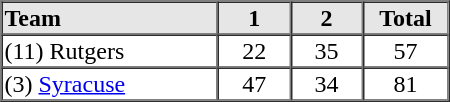<table border=1 cellspacing=0 width=300 style="margin-left:3em;">
<tr style="text-align:center; background-color:#e6e6e6;">
<th align=left width=30%>Team</th>
<th width=10%>1</th>
<th width=10%>2</th>
<th width=10%>Total</th>
</tr>
<tr style="text-align:center;">
<td align=left>(11) Rutgers</td>
<td>22</td>
<td>35</td>
<td>57</td>
</tr>
<tr style="text-align:center;">
<td align=left>(3) <a href='#'>Syracuse</a></td>
<td>47</td>
<td>34</td>
<td>81</td>
</tr>
<tr style="text-align:center;">
</tr>
</table>
